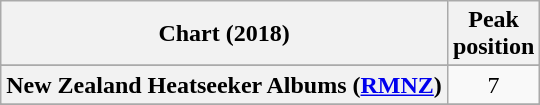<table class="wikitable sortable plainrowheaders" style="text-align:center">
<tr>
<th scope="col">Chart (2018)</th>
<th scope="col">Peak<br> position</th>
</tr>
<tr>
</tr>
<tr>
</tr>
<tr>
<th scope="row">New Zealand Heatseeker Albums (<a href='#'>RMNZ</a>)</th>
<td>7</td>
</tr>
<tr>
</tr>
<tr>
</tr>
<tr>
</tr>
<tr>
</tr>
<tr>
</tr>
<tr>
</tr>
</table>
